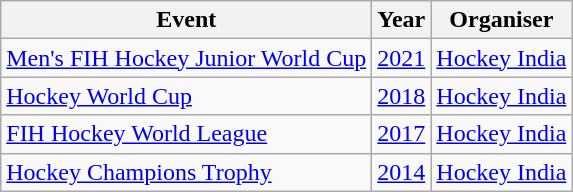<table class="wikitable sortable">
<tr>
<th>Event</th>
<th>Year</th>
<th>Organiser</th>
</tr>
<tr>
<td><a href='#'>Men's FIH Hockey Junior World Cup</a></td>
<td><a href='#'>2021</a></td>
<td><a href='#'>Hockey India</a></td>
</tr>
<tr>
<td><a href='#'>Hockey World Cup</a></td>
<td><a href='#'>2018</a></td>
<td><a href='#'>Hockey India</a></td>
</tr>
<tr>
<td><a href='#'>FIH Hockey World League</a></td>
<td><a href='#'>2017</a></td>
<td><a href='#'>Hockey India</a></td>
</tr>
<tr>
<td><a href='#'>Hockey Champions Trophy</a></td>
<td><a href='#'>2014</a></td>
<td><a href='#'>Hockey India</a></td>
</tr>
</table>
